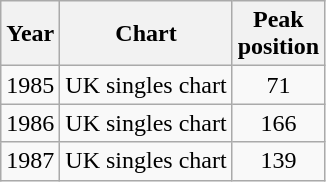<table class="wikitable">
<tr>
<th>Year</th>
<th>Chart</th>
<th>Peak<br>position</th>
</tr>
<tr>
<td>1985</td>
<td>UK singles chart</td>
<td align="center">71</td>
</tr>
<tr>
<td>1986</td>
<td>UK singles chart</td>
<td align="center">166</td>
</tr>
<tr>
<td>1987</td>
<td>UK singles chart</td>
<td align="center">139</td>
</tr>
</table>
